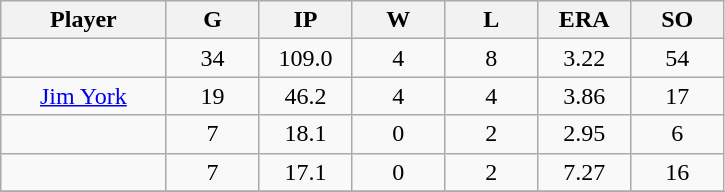<table class="wikitable sortable">
<tr>
<th bgcolor="#DDDDFF" width="16%">Player</th>
<th bgcolor="#DDDDFF" width="9%">G</th>
<th bgcolor="#DDDDFF" width="9%">IP</th>
<th bgcolor="#DDDDFF" width="9%">W</th>
<th bgcolor="#DDDDFF" width="9%">L</th>
<th bgcolor="#DDDDFF" width="9%">ERA</th>
<th bgcolor="#DDDDFF" width="9%">SO</th>
</tr>
<tr align="center">
<td></td>
<td>34</td>
<td>109.0</td>
<td>4</td>
<td>8</td>
<td>3.22</td>
<td>54</td>
</tr>
<tr align="center">
<td><a href='#'>Jim York</a></td>
<td>19</td>
<td>46.2</td>
<td>4</td>
<td>4</td>
<td>3.86</td>
<td>17</td>
</tr>
<tr align=center>
<td></td>
<td>7</td>
<td>18.1</td>
<td>0</td>
<td>2</td>
<td>2.95</td>
<td>6</td>
</tr>
<tr align="center">
<td></td>
<td>7</td>
<td>17.1</td>
<td>0</td>
<td>2</td>
<td>7.27</td>
<td>16</td>
</tr>
<tr align="center">
</tr>
</table>
